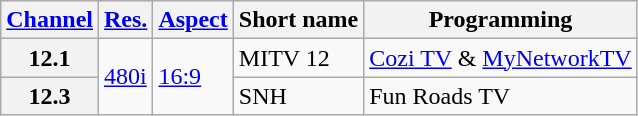<table class="wikitable">
<tr>
<th scope = "col"><a href='#'>Channel</a></th>
<th scope = "col"><a href='#'>Res.</a></th>
<th scope = "col"><a href='#'>Aspect</a></th>
<th scope = "col">Short name</th>
<th scope = "col">Programming</th>
</tr>
<tr>
<th scope = "row">12.1</th>
<td rowspan=2><a href='#'>480i</a></td>
<td rowspan=2><a href='#'>16:9</a></td>
<td>MITV 12</td>
<td><a href='#'>Cozi TV</a> & <a href='#'>MyNetworkTV</a></td>
</tr>
<tr>
<th scope = "row">12.3</th>
<td>SNH</td>
<td>Fun Roads TV</td>
</tr>
</table>
